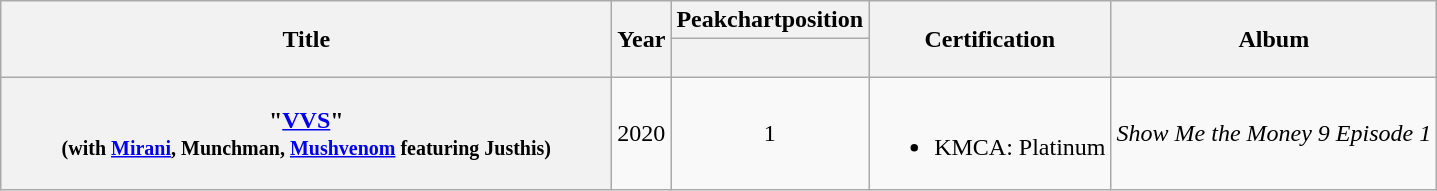<table class="wikitable plainrowheaders" style="text-align:center;">
<tr>
<th rowspan="2" scope="col" style="width:25em">Title</th>
<th rowspan="2" scope="col">Year</th>
<th colspan="1" scope="col">Peakchartposition</th>
<th rowspan="2" scope="col">Certification</th>
<th rowspan="2" scope="col">Album</th>
</tr>
<tr>
<th><br></th>
</tr>
<tr>
<th scope="row">"<a href='#'>VVS</a>"<br><small>(with <a href='#'>Mirani</a>, Munchman, <a href='#'>Mushvenom</a> featuring Justhis)</small></th>
<td>2020</td>
<td>1</td>
<td><br><ul><li>KMCA: Platinum</li></ul></td>
<td><em>Show Me the Money 9 Episode 1</em></td>
</tr>
</table>
